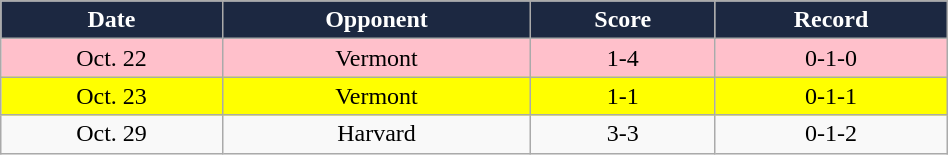<table class="wikitable" width="50%">
<tr style="text-align:center;background:#1c2841; color:white;">
<td><strong>Date</strong></td>
<td><strong>Opponent</strong></td>
<td><strong>Score</strong></td>
<td><strong>Record</strong></td>
</tr>
<tr style="text-align:center;background:pink">
<td>Oct. 22</td>
<td>Vermont</td>
<td>1-4</td>
<td>0-1-0</td>
</tr>
<tr style="text-align:center; background:yellow">
<td>Oct. 23</td>
<td>Vermont</td>
<td>1-1</td>
<td>0-1-1</td>
</tr>
<tr style="text-align:center;">
<td>Oct. 29</td>
<td>Harvard</td>
<td>3-3</td>
<td>0-1-2</td>
</tr>
</table>
